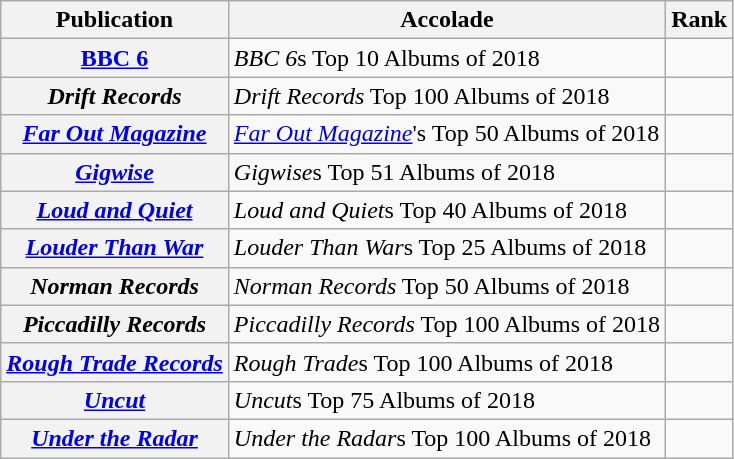<table class="wikitable sortable plainrowheaders">
<tr>
<th scope="col">Publication</th>
<th scope="col">Accolade</th>
<th scope="col">Rank</th>
</tr>
<tr>
<th scope="row"><a href='#'>BBC 6</a></th>
<td><em>BBC 6</em>s Top 10 Albums of 2018</td>
<td></td>
</tr>
<tr>
<th scope="row"><em>Drift Records</em></th>
<td><em>Drift Records</em> Top 100 Albums of 2018</td>
<td></td>
</tr>
<tr>
<th scope="row"><em><a href='#'>Far Out Magazine</a></em></th>
<td><em><a href='#'>Far Out Magazine</a></em>'s Top 50 Albums of 2018</td>
<td></td>
</tr>
<tr>
<th scope="row"><em><a href='#'>Gigwise</a></em></th>
<td><em>Gigwise</em>s Top 51 Albums of 2018</td>
<td></td>
</tr>
<tr>
<th scope="row"><em><a href='#'>Loud and Quiet</a></em></th>
<td><em>Loud and Quiet</em>s Top 40 Albums of 2018</td>
<td></td>
</tr>
<tr>
<th scope="row"><em><a href='#'>Louder Than War</a></em></th>
<td><em>Louder Than War</em>s Top 25 Albums of 2018</td>
<td></td>
</tr>
<tr>
<th scope="row"><em>Norman Records</em></th>
<td><em>Norman Records</em> Top 50 Albums of 2018</td>
<td></td>
</tr>
<tr>
<th scope="row"><em>Piccadilly Records</em></th>
<td><em>Piccadilly Records</em> Top 100 Albums of 2018</td>
<td></td>
</tr>
<tr>
<th scope="row"><em><a href='#'>Rough Trade Records</a></em></th>
<td><em>Rough Trade</em>s Top 100 Albums of 2018</td>
<td></td>
</tr>
<tr>
<th scope="row"><em><a href='#'>Uncut</a></em></th>
<td><em>Uncut</em>s Top 75 Albums of 2018</td>
<td></td>
</tr>
<tr>
<th scope="row"><em><a href='#'>Under the Radar</a></em></th>
<td><em>Under the Radar</em>s Top 100 Albums of 2018</td>
<td></td>
</tr>
</table>
